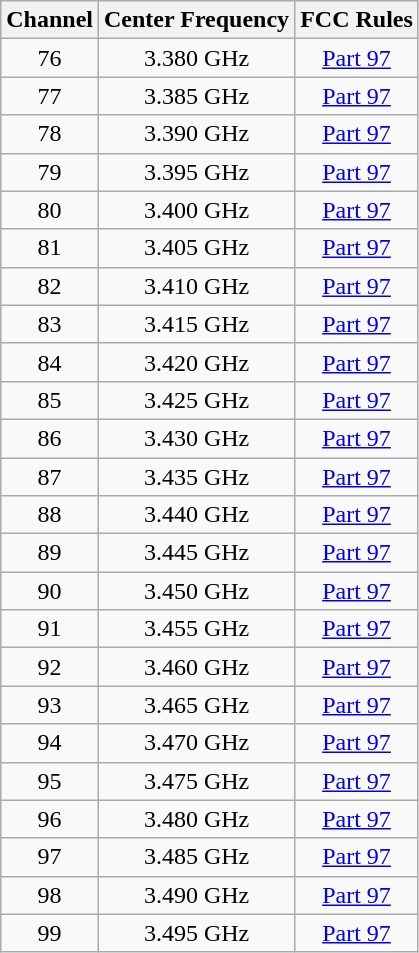<table class="wikitable" style="text-align:center ">
<tr>
<th>Channel</th>
<th>Center Frequency</th>
<th>FCC Rules</th>
</tr>
<tr>
<td>76</td>
<td>3.380 GHz</td>
<td><a href='#'>Part 97</a></td>
</tr>
<tr>
<td>77</td>
<td>3.385 GHz</td>
<td><a href='#'>Part 97</a></td>
</tr>
<tr>
<td>78</td>
<td>3.390 GHz</td>
<td><a href='#'>Part 97</a></td>
</tr>
<tr>
<td>79</td>
<td>3.395 GHz</td>
<td><a href='#'>Part 97</a></td>
</tr>
<tr>
<td>80</td>
<td>3.400 GHz</td>
<td><a href='#'>Part 97</a></td>
</tr>
<tr>
<td>81</td>
<td>3.405 GHz</td>
<td><a href='#'>Part 97</a></td>
</tr>
<tr>
<td>82</td>
<td>3.410 GHz</td>
<td><a href='#'>Part 97</a></td>
</tr>
<tr>
<td>83</td>
<td>3.415 GHz</td>
<td><a href='#'>Part 97</a></td>
</tr>
<tr>
<td>84</td>
<td>3.420 GHz</td>
<td><a href='#'>Part 97</a></td>
</tr>
<tr>
<td>85</td>
<td>3.425 GHz</td>
<td><a href='#'>Part 97</a></td>
</tr>
<tr>
<td>86</td>
<td>3.430 GHz</td>
<td><a href='#'>Part 97</a></td>
</tr>
<tr>
<td>87</td>
<td>3.435 GHz</td>
<td><a href='#'>Part 97</a></td>
</tr>
<tr>
<td>88</td>
<td>3.440 GHz</td>
<td><a href='#'>Part 97</a></td>
</tr>
<tr>
<td>89</td>
<td>3.445 GHz</td>
<td><a href='#'>Part 97</a></td>
</tr>
<tr>
<td>90</td>
<td>3.450 GHz</td>
<td><a href='#'>Part 97</a></td>
</tr>
<tr>
<td>91</td>
<td>3.455 GHz</td>
<td><a href='#'>Part 97</a></td>
</tr>
<tr>
<td>92</td>
<td>3.460 GHz</td>
<td><a href='#'>Part 97</a></td>
</tr>
<tr>
<td>93</td>
<td>3.465 GHz</td>
<td><a href='#'>Part 97</a></td>
</tr>
<tr>
<td>94</td>
<td>3.470 GHz</td>
<td><a href='#'>Part 97</a></td>
</tr>
<tr>
<td>95</td>
<td>3.475 GHz</td>
<td><a href='#'>Part 97</a></td>
</tr>
<tr>
<td>96</td>
<td>3.480 GHz</td>
<td><a href='#'>Part 97</a></td>
</tr>
<tr>
<td>97</td>
<td>3.485 GHz</td>
<td><a href='#'>Part 97</a></td>
</tr>
<tr>
<td>98</td>
<td>3.490 GHz</td>
<td><a href='#'>Part 97</a></td>
</tr>
<tr>
<td>99</td>
<td>3.495 GHz</td>
<td><a href='#'>Part 97</a></td>
</tr>
</table>
